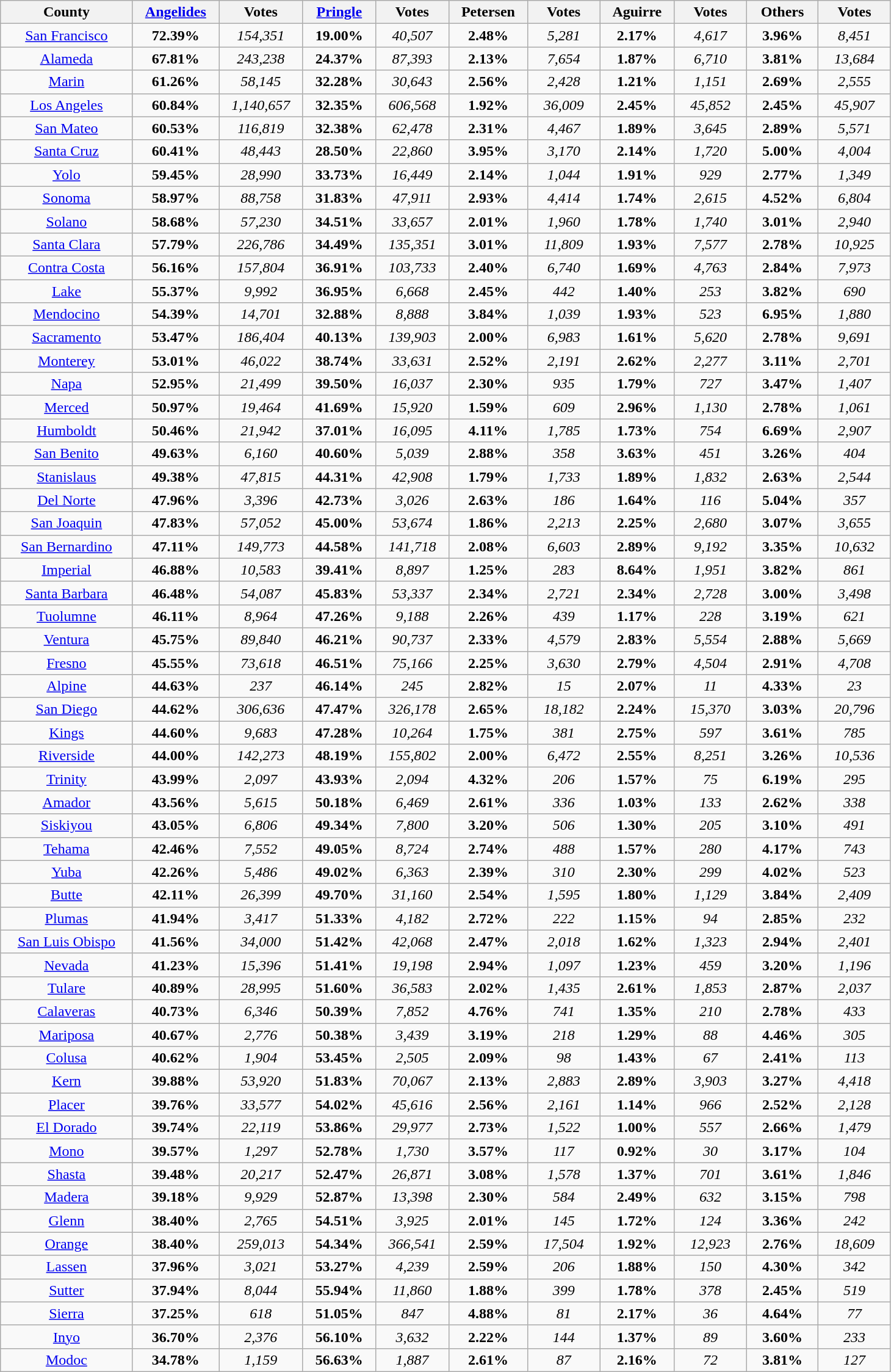<table width="77%" class="wikitable sortable">
<tr>
<th width="11%">County</th>
<th width="6%"><a href='#'>Angelides</a></th>
<th width="6%">Votes</th>
<th width="6%"><a href='#'>Pringle</a></th>
<th width="6%">Votes</th>
<th width="6%">Petersen</th>
<th width="6%">Votes</th>
<th width="6%">Aguirre</th>
<th width="6%">Votes</th>
<th width="6%">Others</th>
<th width="6%">Votes</th>
</tr>
<tr>
<td align="center" ><a href='#'>San Francisco</a></td>
<td align="center"><strong>72.39%</strong></td>
<td align="center"><em>154,351</em></td>
<td align="center"><strong>19.00%</strong></td>
<td align="center"><em>40,507</em></td>
<td align="center"><strong>2.48%</strong></td>
<td align="center"><em>5,281</em></td>
<td align="center"><strong>2.17%</strong></td>
<td align="center"><em>4,617</em></td>
<td align="center"><strong>3.96%</strong></td>
<td align="center"><em>8,451</em></td>
</tr>
<tr>
<td align="center" ><a href='#'>Alameda</a></td>
<td align="center"><strong>67.81%</strong></td>
<td align="center"><em>243,238</em></td>
<td align="center"><strong>24.37%</strong></td>
<td align="center"><em>87,393</em></td>
<td align="center"><strong>2.13%</strong></td>
<td align="center"><em>7,654</em></td>
<td align="center"><strong>1.87%</strong></td>
<td align="center"><em>6,710</em></td>
<td align="center"><strong>3.81%</strong></td>
<td align="center"><em>13,684</em></td>
</tr>
<tr>
<td align="center" ><a href='#'>Marin</a></td>
<td align="center"><strong>61.26%</strong></td>
<td align="center"><em>58,145</em></td>
<td align="center"><strong>32.28%</strong></td>
<td align="center"><em>30,643</em></td>
<td align="center"><strong>2.56%</strong></td>
<td align="center"><em>2,428</em></td>
<td align="center"><strong>1.21%</strong></td>
<td align="center"><em>1,151</em></td>
<td align="center"><strong>2.69%</strong></td>
<td align="center"><em>2,555</em></td>
</tr>
<tr>
<td align="center" ><a href='#'>Los Angeles</a></td>
<td align="center"><strong>60.84%</strong></td>
<td align="center"><em>1,140,657</em></td>
<td align="center"><strong>32.35%</strong></td>
<td align="center"><em>606,568</em></td>
<td align="center"><strong>1.92%</strong></td>
<td align="center"><em>36,009</em></td>
<td align="center"><strong>2.45%</strong></td>
<td align="center"><em>45,852</em></td>
<td align="center"><strong>2.45%</strong></td>
<td align="center"><em>45,907</em></td>
</tr>
<tr>
<td align="center" ><a href='#'>San Mateo</a></td>
<td align="center"><strong>60.53%</strong></td>
<td align="center"><em>116,819</em></td>
<td align="center"><strong>32.38%</strong></td>
<td align="center"><em>62,478</em></td>
<td align="center"><strong>2.31%</strong></td>
<td align="center"><em>4,467</em></td>
<td align="center"><strong>1.89%</strong></td>
<td align="center"><em>3,645</em></td>
<td align="center"><strong>2.89%</strong></td>
<td align="center"><em>5,571</em></td>
</tr>
<tr>
<td align="center" ><a href='#'>Santa Cruz</a></td>
<td align="center"><strong>60.41%</strong></td>
<td align="center"><em>48,443</em></td>
<td align="center"><strong>28.50%</strong></td>
<td align="center"><em>22,860</em></td>
<td align="center"><strong>3.95%</strong></td>
<td align="center"><em>3,170</em></td>
<td align="center"><strong>2.14%</strong></td>
<td align="center"><em>1,720</em></td>
<td align="center"><strong>5.00%</strong></td>
<td align="center"><em>4,004</em></td>
</tr>
<tr>
<td align="center" ><a href='#'>Yolo</a></td>
<td align="center"><strong>59.45%</strong></td>
<td align="center"><em>28,990</em></td>
<td align="center"><strong>33.73%</strong></td>
<td align="center"><em>16,449</em></td>
<td align="center"><strong>2.14%</strong></td>
<td align="center"><em>1,044</em></td>
<td align="center"><strong>1.91%</strong></td>
<td align="center"><em>929</em></td>
<td align="center"><strong>2.77%</strong></td>
<td align="center"><em>1,349</em></td>
</tr>
<tr>
<td align="center" ><a href='#'>Sonoma</a></td>
<td align="center"><strong>58.97%</strong></td>
<td align="center"><em>88,758</em></td>
<td align="center"><strong>31.83%</strong></td>
<td align="center"><em>47,911</em></td>
<td align="center"><strong>2.93%</strong></td>
<td align="center"><em>4,414</em></td>
<td align="center"><strong>1.74%</strong></td>
<td align="center"><em>2,615</em></td>
<td align="center"><strong>4.52%</strong></td>
<td align="center"><em>6,804</em></td>
</tr>
<tr>
<td align="center" ><a href='#'>Solano</a></td>
<td align="center"><strong>58.68%</strong></td>
<td align="center"><em>57,230</em></td>
<td align="center"><strong>34.51%</strong></td>
<td align="center"><em>33,657</em></td>
<td align="center"><strong>2.01%</strong></td>
<td align="center"><em>1,960</em></td>
<td align="center"><strong>1.78%</strong></td>
<td align="center"><em>1,740</em></td>
<td align="center"><strong>3.01%</strong></td>
<td align="center"><em>2,940</em></td>
</tr>
<tr>
<td align="center" ><a href='#'>Santa Clara</a></td>
<td align="center"><strong>57.79%</strong></td>
<td align="center"><em>226,786</em></td>
<td align="center"><strong>34.49%</strong></td>
<td align="center"><em>135,351</em></td>
<td align="center"><strong>3.01%</strong></td>
<td align="center"><em>11,809</em></td>
<td align="center"><strong>1.93%</strong></td>
<td align="center"><em>7,577</em></td>
<td align="center"><strong>2.78%</strong></td>
<td align="center"><em>10,925</em></td>
</tr>
<tr>
<td align="center" ><a href='#'>Contra Costa</a></td>
<td align="center"><strong>56.16%</strong></td>
<td align="center"><em>157,804</em></td>
<td align="center"><strong>36.91%</strong></td>
<td align="center"><em>103,733</em></td>
<td align="center"><strong>2.40%</strong></td>
<td align="center"><em>6,740</em></td>
<td align="center"><strong>1.69%</strong></td>
<td align="center"><em>4,763</em></td>
<td align="center"><strong>2.84%</strong></td>
<td align="center"><em>7,973</em></td>
</tr>
<tr>
<td align="center" ><a href='#'>Lake</a></td>
<td align="center"><strong>55.37%</strong></td>
<td align="center"><em>9,992</em></td>
<td align="center"><strong>36.95%</strong></td>
<td align="center"><em>6,668</em></td>
<td align="center"><strong>2.45%</strong></td>
<td align="center"><em>442</em></td>
<td align="center"><strong>1.40%</strong></td>
<td align="center"><em>253</em></td>
<td align="center"><strong>3.82%</strong></td>
<td align="center"><em>690</em></td>
</tr>
<tr>
<td align="center" ><a href='#'>Mendocino</a></td>
<td align="center"><strong>54.39%</strong></td>
<td align="center"><em>14,701</em></td>
<td align="center"><strong>32.88%</strong></td>
<td align="center"><em>8,888</em></td>
<td align="center"><strong>3.84%</strong></td>
<td align="center"><em>1,039</em></td>
<td align="center"><strong>1.93%</strong></td>
<td align="center"><em>523</em></td>
<td align="center"><strong>6.95%</strong></td>
<td align="center"><em>1,880</em></td>
</tr>
<tr>
<td align="center" ><a href='#'>Sacramento</a></td>
<td align="center"><strong>53.47%</strong></td>
<td align="center"><em>186,404</em></td>
<td align="center"><strong>40.13%</strong></td>
<td align="center"><em>139,903</em></td>
<td align="center"><strong>2.00%</strong></td>
<td align="center"><em>6,983</em></td>
<td align="center"><strong>1.61%</strong></td>
<td align="center"><em>5,620</em></td>
<td align="center"><strong>2.78%</strong></td>
<td align="center"><em>9,691</em></td>
</tr>
<tr>
<td align="center" ><a href='#'>Monterey</a></td>
<td align="center"><strong>53.01%</strong></td>
<td align="center"><em>46,022</em></td>
<td align="center"><strong>38.74%</strong></td>
<td align="center"><em>33,631</em></td>
<td align="center"><strong>2.52%</strong></td>
<td align="center"><em>2,191</em></td>
<td align="center"><strong>2.62%</strong></td>
<td align="center"><em>2,277</em></td>
<td align="center"><strong>3.11%</strong></td>
<td align="center"><em>2,701</em></td>
</tr>
<tr>
<td align="center" ><a href='#'>Napa</a></td>
<td align="center"><strong>52.95%</strong></td>
<td align="center"><em>21,499</em></td>
<td align="center"><strong>39.50%</strong></td>
<td align="center"><em>16,037</em></td>
<td align="center"><strong>2.30%</strong></td>
<td align="center"><em>935</em></td>
<td align="center"><strong>1.79%</strong></td>
<td align="center"><em>727</em></td>
<td align="center"><strong>3.47%</strong></td>
<td align="center"><em>1,407</em></td>
</tr>
<tr>
<td align="center" ><a href='#'>Merced</a></td>
<td align="center"><strong>50.97%</strong></td>
<td align="center"><em>19,464</em></td>
<td align="center"><strong>41.69%</strong></td>
<td align="center"><em>15,920</em></td>
<td align="center"><strong>1.59%</strong></td>
<td align="center"><em>609</em></td>
<td align="center"><strong>2.96%</strong></td>
<td align="center"><em>1,130</em></td>
<td align="center"><strong>2.78%</strong></td>
<td align="center"><em>1,061</em></td>
</tr>
<tr>
<td align="center" ><a href='#'>Humboldt</a></td>
<td align="center"><strong>50.46%</strong></td>
<td align="center"><em>21,942</em></td>
<td align="center"><strong>37.01%</strong></td>
<td align="center"><em>16,095</em></td>
<td align="center"><strong>4.11%</strong></td>
<td align="center"><em>1,785</em></td>
<td align="center"><strong>1.73%</strong></td>
<td align="center"><em>754</em></td>
<td align="center"><strong>6.69%</strong></td>
<td align="center"><em>2,907</em></td>
</tr>
<tr>
<td align="center" ><a href='#'>San Benito</a></td>
<td align="center"><strong>49.63%</strong></td>
<td align="center"><em>6,160</em></td>
<td align="center"><strong>40.60%</strong></td>
<td align="center"><em>5,039</em></td>
<td align="center"><strong>2.88%</strong></td>
<td align="center"><em>358</em></td>
<td align="center"><strong>3.63%</strong></td>
<td align="center"><em>451</em></td>
<td align="center"><strong>3.26%</strong></td>
<td align="center"><em>404</em></td>
</tr>
<tr>
<td align="center" ><a href='#'>Stanislaus</a></td>
<td align="center"><strong>49.38%</strong></td>
<td align="center"><em>47,815</em></td>
<td align="center"><strong>44.31%</strong></td>
<td align="center"><em>42,908</em></td>
<td align="center"><strong>1.79%</strong></td>
<td align="center"><em>1,733</em></td>
<td align="center"><strong>1.89%</strong></td>
<td align="center"><em>1,832</em></td>
<td align="center"><strong>2.63%</strong></td>
<td align="center"><em>2,544</em></td>
</tr>
<tr>
<td align="center" ><a href='#'>Del Norte</a></td>
<td align="center"><strong>47.96%</strong></td>
<td align="center"><em>3,396</em></td>
<td align="center"><strong>42.73%</strong></td>
<td align="center"><em>3,026</em></td>
<td align="center"><strong>2.63%</strong></td>
<td align="center"><em>186</em></td>
<td align="center"><strong>1.64%</strong></td>
<td align="center"><em>116</em></td>
<td align="center"><strong>5.04%</strong></td>
<td align="center"><em>357</em></td>
</tr>
<tr>
<td align="center" ><a href='#'>San Joaquin</a></td>
<td align="center"><strong>47.83%</strong></td>
<td align="center"><em>57,052</em></td>
<td align="center"><strong>45.00%</strong></td>
<td align="center"><em>53,674</em></td>
<td align="center"><strong>1.86%</strong></td>
<td align="center"><em>2,213</em></td>
<td align="center"><strong>2.25%</strong></td>
<td align="center"><em>2,680</em></td>
<td align="center"><strong>3.07%</strong></td>
<td align="center"><em>3,655</em></td>
</tr>
<tr>
<td align="center" ><a href='#'>San Bernardino</a></td>
<td align="center"><strong>47.11%</strong></td>
<td align="center"><em>149,773</em></td>
<td align="center"><strong>44.58%</strong></td>
<td align="center"><em>141,718</em></td>
<td align="center"><strong>2.08%</strong></td>
<td align="center"><em>6,603</em></td>
<td align="center"><strong>2.89%</strong></td>
<td align="center"><em>9,192</em></td>
<td align="center"><strong>3.35%</strong></td>
<td align="center"><em>10,632</em></td>
</tr>
<tr>
<td align="center" ><a href='#'>Imperial</a></td>
<td align="center"><strong>46.88%</strong></td>
<td align="center"><em>10,583</em></td>
<td align="center"><strong>39.41%</strong></td>
<td align="center"><em>8,897</em></td>
<td align="center"><strong>1.25%</strong></td>
<td align="center"><em>283</em></td>
<td align="center"><strong>8.64%</strong></td>
<td align="center"><em>1,951</em></td>
<td align="center"><strong>3.82%</strong></td>
<td align="center"><em>861</em></td>
</tr>
<tr>
<td align="center" ><a href='#'>Santa Barbara</a></td>
<td align="center"><strong>46.48%</strong></td>
<td align="center"><em>54,087</em></td>
<td align="center"><strong>45.83%</strong></td>
<td align="center"><em>53,337</em></td>
<td align="center"><strong>2.34%</strong></td>
<td align="center"><em>2,721</em></td>
<td align="center"><strong>2.34%</strong></td>
<td align="center"><em>2,728</em></td>
<td align="center"><strong>3.00%</strong></td>
<td align="center"><em>3,498</em></td>
</tr>
<tr>
<td align="center" ><a href='#'>Tuolumne</a></td>
<td align="center"><strong>46.11%</strong></td>
<td align="center"><em>8,964</em></td>
<td align="center"><strong>47.26%</strong></td>
<td align="center"><em>9,188</em></td>
<td align="center"><strong>2.26%</strong></td>
<td align="center"><em>439</em></td>
<td align="center"><strong>1.17%</strong></td>
<td align="center"><em>228</em></td>
<td align="center"><strong>3.19%</strong></td>
<td align="center"><em>621</em></td>
</tr>
<tr>
<td align="center" ><a href='#'>Ventura</a></td>
<td align="center"><strong>45.75%</strong></td>
<td align="center"><em>89,840</em></td>
<td align="center"><strong>46.21%</strong></td>
<td align="center"><em>90,737</em></td>
<td align="center"><strong>2.33%</strong></td>
<td align="center"><em>4,579</em></td>
<td align="center"><strong>2.83%</strong></td>
<td align="center"><em>5,554</em></td>
<td align="center"><strong>2.88%</strong></td>
<td align="center"><em>5,669</em></td>
</tr>
<tr>
<td align="center" ><a href='#'>Fresno</a></td>
<td align="center"><strong>45.55%</strong></td>
<td align="center"><em>73,618</em></td>
<td align="center"><strong>46.51%</strong></td>
<td align="center"><em>75,166</em></td>
<td align="center"><strong>2.25%</strong></td>
<td align="center"><em>3,630</em></td>
<td align="center"><strong>2.79%</strong></td>
<td align="center"><em>4,504</em></td>
<td align="center"><strong>2.91%</strong></td>
<td align="center"><em>4,708</em></td>
</tr>
<tr>
<td align="center" ><a href='#'>Alpine</a></td>
<td align="center"><strong>44.63%</strong></td>
<td align="center"><em>237</em></td>
<td align="center"><strong>46.14%</strong></td>
<td align="center"><em>245</em></td>
<td align="center"><strong>2.82%</strong></td>
<td align="center"><em>15</em></td>
<td align="center"><strong>2.07%</strong></td>
<td align="center"><em>11</em></td>
<td align="center"><strong>4.33%</strong></td>
<td align="center"><em>23</em></td>
</tr>
<tr>
<td align="center" ><a href='#'>San Diego</a></td>
<td align="center"><strong>44.62%</strong></td>
<td align="center"><em>306,636</em></td>
<td align="center"><strong>47.47%</strong></td>
<td align="center"><em>326,178</em></td>
<td align="center"><strong>2.65%</strong></td>
<td align="center"><em>18,182</em></td>
<td align="center"><strong>2.24%</strong></td>
<td align="center"><em>15,370</em></td>
<td align="center"><strong>3.03%</strong></td>
<td align="center"><em>20,796</em></td>
</tr>
<tr>
<td align="center" ><a href='#'>Kings</a></td>
<td align="center"><strong>44.60%</strong></td>
<td align="center"><em>9,683</em></td>
<td align="center"><strong>47.28%</strong></td>
<td align="center"><em>10,264</em></td>
<td align="center"><strong>1.75%</strong></td>
<td align="center"><em>381</em></td>
<td align="center"><strong>2.75%</strong></td>
<td align="center"><em>597</em></td>
<td align="center"><strong>3.61%</strong></td>
<td align="center"><em>785</em></td>
</tr>
<tr>
<td align="center" ><a href='#'>Riverside</a></td>
<td align="center"><strong>44.00%</strong></td>
<td align="center"><em>142,273</em></td>
<td align="center"><strong>48.19%</strong></td>
<td align="center"><em>155,802</em></td>
<td align="center"><strong>2.00%</strong></td>
<td align="center"><em>6,472</em></td>
<td align="center"><strong>2.55%</strong></td>
<td align="center"><em>8,251</em></td>
<td align="center"><strong>3.26%</strong></td>
<td align="center"><em>10,536</em></td>
</tr>
<tr>
<td align="center" ><a href='#'>Trinity</a></td>
<td align="center"><strong>43.99%</strong></td>
<td align="center"><em>2,097</em></td>
<td align="center"><strong>43.93%</strong></td>
<td align="center"><em>2,094</em></td>
<td align="center"><strong>4.32%</strong></td>
<td align="center"><em>206</em></td>
<td align="center"><strong>1.57%</strong></td>
<td align="center"><em>75</em></td>
<td align="center"><strong>6.19%</strong></td>
<td align="center"><em>295</em></td>
</tr>
<tr>
<td align="center" ><a href='#'>Amador</a></td>
<td align="center"><strong>43.56%</strong></td>
<td align="center"><em>5,615</em></td>
<td align="center"><strong>50.18%</strong></td>
<td align="center"><em>6,469</em></td>
<td align="center"><strong>2.61%</strong></td>
<td align="center"><em>336</em></td>
<td align="center"><strong>1.03%</strong></td>
<td align="center"><em>133</em></td>
<td align="center"><strong>2.62%</strong></td>
<td align="center"><em>338</em></td>
</tr>
<tr>
<td align="center" ><a href='#'>Siskiyou</a></td>
<td align="center"><strong>43.05%</strong></td>
<td align="center"><em>6,806</em></td>
<td align="center"><strong>49.34%</strong></td>
<td align="center"><em>7,800</em></td>
<td align="center"><strong>3.20%</strong></td>
<td align="center"><em>506</em></td>
<td align="center"><strong>1.30%</strong></td>
<td align="center"><em>205</em></td>
<td align="center"><strong>3.10%</strong></td>
<td align="center"><em>491</em></td>
</tr>
<tr>
<td align="center" ><a href='#'>Tehama</a></td>
<td align="center"><strong>42.46%</strong></td>
<td align="center"><em>7,552</em></td>
<td align="center"><strong>49.05%</strong></td>
<td align="center"><em>8,724</em></td>
<td align="center"><strong>2.74%</strong></td>
<td align="center"><em>488</em></td>
<td align="center"><strong>1.57%</strong></td>
<td align="center"><em>280</em></td>
<td align="center"><strong>4.17%</strong></td>
<td align="center"><em>743</em></td>
</tr>
<tr>
<td align="center" ><a href='#'>Yuba</a></td>
<td align="center"><strong>42.26%</strong></td>
<td align="center"><em>5,486</em></td>
<td align="center"><strong>49.02%</strong></td>
<td align="center"><em>6,363</em></td>
<td align="center"><strong>2.39%</strong></td>
<td align="center"><em>310</em></td>
<td align="center"><strong>2.30%</strong></td>
<td align="center"><em>299</em></td>
<td align="center"><strong>4.02%</strong></td>
<td align="center"><em>523</em></td>
</tr>
<tr>
<td align="center" ><a href='#'>Butte</a></td>
<td align="center"><strong>42.11%</strong></td>
<td align="center"><em>26,399</em></td>
<td align="center"><strong>49.70%</strong></td>
<td align="center"><em>31,160</em></td>
<td align="center"><strong>2.54%</strong></td>
<td align="center"><em>1,595</em></td>
<td align="center"><strong>1.80%</strong></td>
<td align="center"><em>1,129</em></td>
<td align="center"><strong>3.84%</strong></td>
<td align="center"><em>2,409</em></td>
</tr>
<tr>
<td align="center" ><a href='#'>Plumas</a></td>
<td align="center"><strong>41.94%</strong></td>
<td align="center"><em>3,417</em></td>
<td align="center"><strong>51.33%</strong></td>
<td align="center"><em>4,182</em></td>
<td align="center"><strong>2.72%</strong></td>
<td align="center"><em>222</em></td>
<td align="center"><strong>1.15%</strong></td>
<td align="center"><em>94</em></td>
<td align="center"><strong>2.85%</strong></td>
<td align="center"><em>232</em></td>
</tr>
<tr>
<td align="center" ><a href='#'>San Luis Obispo</a></td>
<td align="center"><strong>41.56%</strong></td>
<td align="center"><em>34,000</em></td>
<td align="center"><strong>51.42%</strong></td>
<td align="center"><em>42,068</em></td>
<td align="center"><strong>2.47%</strong></td>
<td align="center"><em>2,018</em></td>
<td align="center"><strong>1.62%</strong></td>
<td align="center"><em>1,323</em></td>
<td align="center"><strong>2.94%</strong></td>
<td align="center"><em>2,401</em></td>
</tr>
<tr>
<td align="center" ><a href='#'>Nevada</a></td>
<td align="center"><strong>41.23%</strong></td>
<td align="center"><em>15,396</em></td>
<td align="center"><strong>51.41%</strong></td>
<td align="center"><em>19,198</em></td>
<td align="center"><strong>2.94%</strong></td>
<td align="center"><em>1,097</em></td>
<td align="center"><strong>1.23%</strong></td>
<td align="center"><em>459</em></td>
<td align="center"><strong>3.20%</strong></td>
<td align="center"><em>1,196</em></td>
</tr>
<tr>
<td align="center" ><a href='#'>Tulare</a></td>
<td align="center"><strong>40.89%</strong></td>
<td align="center"><em>28,995</em></td>
<td align="center"><strong>51.60%</strong></td>
<td align="center"><em>36,583</em></td>
<td align="center"><strong>2.02%</strong></td>
<td align="center"><em>1,435</em></td>
<td align="center"><strong>2.61%</strong></td>
<td align="center"><em>1,853</em></td>
<td align="center"><strong>2.87%</strong></td>
<td align="center"><em>2,037</em></td>
</tr>
<tr>
<td align="center" ><a href='#'>Calaveras</a></td>
<td align="center"><strong>40.73%</strong></td>
<td align="center"><em>6,346</em></td>
<td align="center"><strong>50.39%</strong></td>
<td align="center"><em>7,852</em></td>
<td align="center"><strong>4.76%</strong></td>
<td align="center"><em>741</em></td>
<td align="center"><strong>1.35%</strong></td>
<td align="center"><em>210</em></td>
<td align="center"><strong>2.78%</strong></td>
<td align="center"><em>433</em></td>
</tr>
<tr>
<td align="center" ><a href='#'>Mariposa</a></td>
<td align="center"><strong>40.67%</strong></td>
<td align="center"><em>2,776</em></td>
<td align="center"><strong>50.38%</strong></td>
<td align="center"><em>3,439</em></td>
<td align="center"><strong>3.19%</strong></td>
<td align="center"><em>218</em></td>
<td align="center"><strong>1.29%</strong></td>
<td align="center"><em>88</em></td>
<td align="center"><strong>4.46%</strong></td>
<td align="center"><em>305</em></td>
</tr>
<tr>
<td align="center" ><a href='#'>Colusa</a></td>
<td align="center"><strong>40.62%</strong></td>
<td align="center"><em>1,904</em></td>
<td align="center"><strong>53.45%</strong></td>
<td align="center"><em>2,505</em></td>
<td align="center"><strong>2.09%</strong></td>
<td align="center"><em>98</em></td>
<td align="center"><strong>1.43%</strong></td>
<td align="center"><em>67</em></td>
<td align="center"><strong>2.41%</strong></td>
<td align="center"><em>113</em></td>
</tr>
<tr>
<td align="center" ><a href='#'>Kern</a></td>
<td align="center"><strong>39.88%</strong></td>
<td align="center"><em>53,920</em></td>
<td align="center"><strong>51.83%</strong></td>
<td align="center"><em>70,067</em></td>
<td align="center"><strong>2.13%</strong></td>
<td align="center"><em>2,883</em></td>
<td align="center"><strong>2.89%</strong></td>
<td align="center"><em>3,903</em></td>
<td align="center"><strong>3.27%</strong></td>
<td align="center"><em>4,418</em></td>
</tr>
<tr>
<td align="center" ><a href='#'>Placer</a></td>
<td align="center"><strong>39.76%</strong></td>
<td align="center"><em>33,577</em></td>
<td align="center"><strong>54.02%</strong></td>
<td align="center"><em>45,616</em></td>
<td align="center"><strong>2.56%</strong></td>
<td align="center"><em>2,161</em></td>
<td align="center"><strong>1.14%</strong></td>
<td align="center"><em>966</em></td>
<td align="center"><strong>2.52%</strong></td>
<td align="center"><em>2,128</em></td>
</tr>
<tr>
<td align="center" ><a href='#'>El Dorado</a></td>
<td align="center"><strong>39.74%</strong></td>
<td align="center"><em>22,119</em></td>
<td align="center"><strong>53.86%</strong></td>
<td align="center"><em>29,977</em></td>
<td align="center"><strong>2.73%</strong></td>
<td align="center"><em>1,522</em></td>
<td align="center"><strong>1.00%</strong></td>
<td align="center"><em>557</em></td>
<td align="center"><strong>2.66%</strong></td>
<td align="center"><em>1,479</em></td>
</tr>
<tr>
<td align="center" ><a href='#'>Mono</a></td>
<td align="center"><strong>39.57%</strong></td>
<td align="center"><em>1,297</em></td>
<td align="center"><strong>52.78%</strong></td>
<td align="center"><em>1,730</em></td>
<td align="center"><strong>3.57%</strong></td>
<td align="center"><em>117</em></td>
<td align="center"><strong>0.92%</strong></td>
<td align="center"><em>30</em></td>
<td align="center"><strong>3.17%</strong></td>
<td align="center"><em>104</em></td>
</tr>
<tr>
<td align="center" ><a href='#'>Shasta</a></td>
<td align="center"><strong>39.48%</strong></td>
<td align="center"><em>20,217</em></td>
<td align="center"><strong>52.47%</strong></td>
<td align="center"><em>26,871</em></td>
<td align="center"><strong>3.08%</strong></td>
<td align="center"><em>1,578</em></td>
<td align="center"><strong>1.37%</strong></td>
<td align="center"><em>701</em></td>
<td align="center"><strong>3.61%</strong></td>
<td align="center"><em>1,846</em></td>
</tr>
<tr>
<td align="center" ><a href='#'>Madera</a></td>
<td align="center"><strong>39.18%</strong></td>
<td align="center"><em>9,929</em></td>
<td align="center"><strong>52.87%</strong></td>
<td align="center"><em>13,398</em></td>
<td align="center"><strong>2.30%</strong></td>
<td align="center"><em>584</em></td>
<td align="center"><strong>2.49%</strong></td>
<td align="center"><em>632</em></td>
<td align="center"><strong>3.15%</strong></td>
<td align="center"><em>798</em></td>
</tr>
<tr>
<td align="center" ><a href='#'>Glenn</a></td>
<td align="center"><strong>38.40%</strong></td>
<td align="center"><em>2,765</em></td>
<td align="center"><strong>54.51%</strong></td>
<td align="center"><em>3,925</em></td>
<td align="center"><strong>2.01%</strong></td>
<td align="center"><em>145</em></td>
<td align="center"><strong>1.72%</strong></td>
<td align="center"><em>124</em></td>
<td align="center"><strong>3.36%</strong></td>
<td align="center"><em>242</em></td>
</tr>
<tr>
<td align="center" ><a href='#'>Orange</a></td>
<td align="center"><strong>38.40%</strong></td>
<td align="center"><em>259,013</em></td>
<td align="center"><strong>54.34%</strong></td>
<td align="center"><em>366,541</em></td>
<td align="center"><strong>2.59%</strong></td>
<td align="center"><em>17,504</em></td>
<td align="center"><strong>1.92%</strong></td>
<td align="center"><em>12,923</em></td>
<td align="center"><strong>2.76%</strong></td>
<td align="center"><em>18,609</em></td>
</tr>
<tr>
<td align="center" ><a href='#'>Lassen</a></td>
<td align="center"><strong>37.96%</strong></td>
<td align="center"><em>3,021</em></td>
<td align="center"><strong>53.27%</strong></td>
<td align="center"><em>4,239</em></td>
<td align="center"><strong>2.59%</strong></td>
<td align="center"><em>206</em></td>
<td align="center"><strong>1.88%</strong></td>
<td align="center"><em>150</em></td>
<td align="center"><strong>4.30%</strong></td>
<td align="center"><em>342</em></td>
</tr>
<tr>
<td align="center" ><a href='#'>Sutter</a></td>
<td align="center"><strong>37.94%</strong></td>
<td align="center"><em>8,044</em></td>
<td align="center"><strong>55.94%</strong></td>
<td align="center"><em>11,860</em></td>
<td align="center"><strong>1.88%</strong></td>
<td align="center"><em>399</em></td>
<td align="center"><strong>1.78%</strong></td>
<td align="center"><em>378</em></td>
<td align="center"><strong>2.45%</strong></td>
<td align="center"><em>519</em></td>
</tr>
<tr>
<td align="center" ><a href='#'>Sierra</a></td>
<td align="center"><strong>37.25%</strong></td>
<td align="center"><em>618</em></td>
<td align="center"><strong>51.05%</strong></td>
<td align="center"><em>847</em></td>
<td align="center"><strong>4.88%</strong></td>
<td align="center"><em>81</em></td>
<td align="center"><strong>2.17%</strong></td>
<td align="center"><em>36</em></td>
<td align="center"><strong>4.64%</strong></td>
<td align="center"><em>77</em></td>
</tr>
<tr>
<td align="center" ><a href='#'>Inyo</a></td>
<td align="center"><strong>36.70%</strong></td>
<td align="center"><em>2,376</em></td>
<td align="center"><strong>56.10%</strong></td>
<td align="center"><em>3,632</em></td>
<td align="center"><strong>2.22%</strong></td>
<td align="center"><em>144</em></td>
<td align="center"><strong>1.37%</strong></td>
<td align="center"><em>89</em></td>
<td align="center"><strong>3.60%</strong></td>
<td align="center"><em>233</em></td>
</tr>
<tr>
<td align="center" ><a href='#'>Modoc</a></td>
<td align="center"><strong>34.78%</strong></td>
<td align="center"><em>1,159</em></td>
<td align="center"><strong>56.63%</strong></td>
<td align="center"><em>1,887</em></td>
<td align="center"><strong>2.61%</strong></td>
<td align="center"><em>87</em></td>
<td align="center"><strong>2.16%</strong></td>
<td align="center"><em>72</em></td>
<td align="center"><strong>3.81%</strong></td>
<td align="center"><em>127</em></td>
</tr>
</table>
